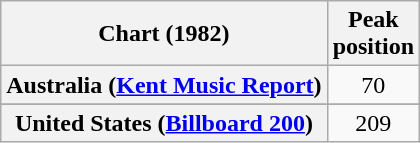<table class="wikitable sortable plainrowheaders" style="text-align:center">
<tr>
<th scope="col">Chart (1982)</th>
<th>Peak<br>position</th>
</tr>
<tr>
<th scope="row">Australia (<a href='#'>Kent Music Report</a>)</th>
<td style="text-align:center;">70</td>
</tr>
<tr>
</tr>
<tr>
<th scope="row">United States (<a href='#'>Billboard 200</a>)</th>
<td style="text-align:center;">209</td>
</tr>
</table>
